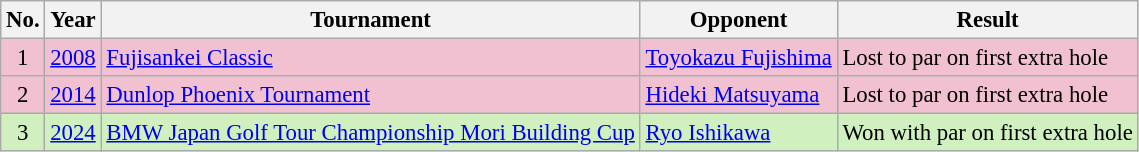<table class="wikitable" style="font-size:95%;">
<tr>
<th>No.</th>
<th>Year</th>
<th>Tournament</th>
<th>Opponent</th>
<th>Result</th>
</tr>
<tr style="background:#F2C1D1;">
<td align=center>1</td>
<td><a href='#'>2008</a></td>
<td><a href='#'>Fujisankei Classic</a></td>
<td> <a href='#'>Toyokazu Fujishima</a></td>
<td>Lost to par on first extra hole</td>
</tr>
<tr style="background:#F2C1D1;">
<td align=center>2</td>
<td><a href='#'>2014</a></td>
<td><a href='#'>Dunlop Phoenix Tournament</a></td>
<td> <a href='#'>Hideki Matsuyama</a></td>
<td>Lost to par on first extra hole</td>
</tr>
<tr style="background:#D0F0C0;">
<td align=center>3</td>
<td><a href='#'>2024</a></td>
<td><a href='#'>BMW Japan Golf Tour Championship Mori Building Cup</a></td>
<td> <a href='#'>Ryo Ishikawa</a></td>
<td>Won with par on first extra hole</td>
</tr>
</table>
